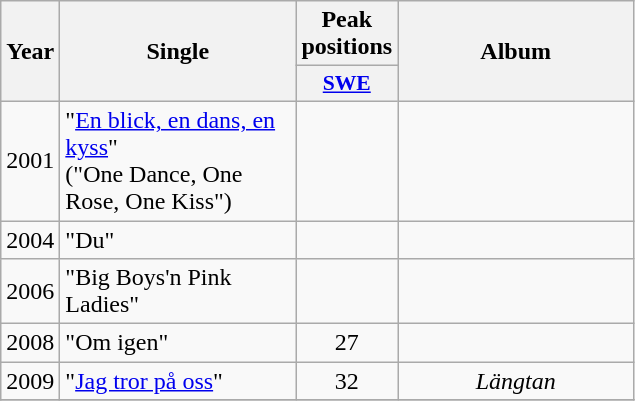<table class="wikitable">
<tr>
<th align="center" rowspan="2" width="10">Year</th>
<th align="center" rowspan="2" width="150">Single</th>
<th align="center" colspan="1" width="20">Peak positions</th>
<th align="center" rowspan="2" width="150">Album</th>
</tr>
<tr>
<th scope="col" style="width:3em;font-size:90%;"><a href='#'>SWE</a><br></th>
</tr>
<tr>
<td style="text-align:center;">2001</td>
<td>"<a href='#'>En blick, en dans, en kyss</a>" <br>("One Dance, One Rose, One Kiss")</td>
<td style="text-align:center;"></td>
<td style="text-align:center;"></td>
</tr>
<tr>
<td style="text-align:center;">2004</td>
<td>"Du"</td>
<td style="text-align:center;"></td>
<td style="text-align:center;"></td>
</tr>
<tr>
<td style="text-align:center;">2006</td>
<td>"Big Boys'n Pink Ladies"</td>
<td style="text-align:center;"></td>
<td style="text-align:center;"></td>
</tr>
<tr>
<td style="text-align:center;">2008</td>
<td>"Om igen"</td>
<td style="text-align:center;">27</td>
<td style="text-align:center;"></td>
</tr>
<tr>
<td style="text-align:center;">2009</td>
<td>"<a href='#'>Jag tror på oss</a>"</td>
<td style="text-align:center;">32</td>
<td style="text-align:center;"><em>Längtan</em></td>
</tr>
<tr>
</tr>
</table>
